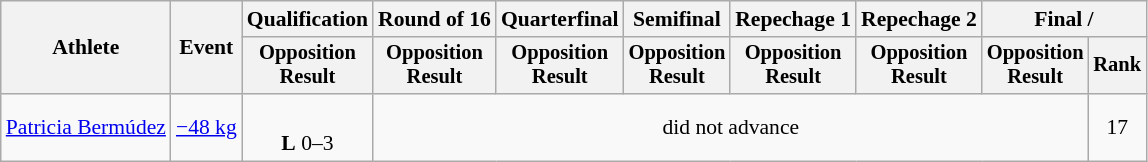<table class="wikitable" style="font-size:90%">
<tr>
<th rowspan="2">Athlete</th>
<th rowspan="2">Event</th>
<th>Qualification</th>
<th>Round of 16</th>
<th>Quarterfinal</th>
<th>Semifinal</th>
<th>Repechage 1</th>
<th>Repechage 2</th>
<th colspan=2>Final / </th>
</tr>
<tr style="font-size: 95%">
<th>Opposition<br>Result</th>
<th>Opposition<br>Result</th>
<th>Opposition<br>Result</th>
<th>Opposition<br>Result</th>
<th>Opposition<br>Result</th>
<th>Opposition<br>Result</th>
<th>Opposition<br>Result</th>
<th>Rank</th>
</tr>
<tr align=center>
<td align=left><a href='#'>Patricia Bermúdez</a></td>
<td align=left><a href='#'>−48 kg</a></td>
<td> <br> <strong>L</strong> 0–3 <sup></sup></td>
<td colspan=6>did not advance</td>
<td>17</td>
</tr>
</table>
